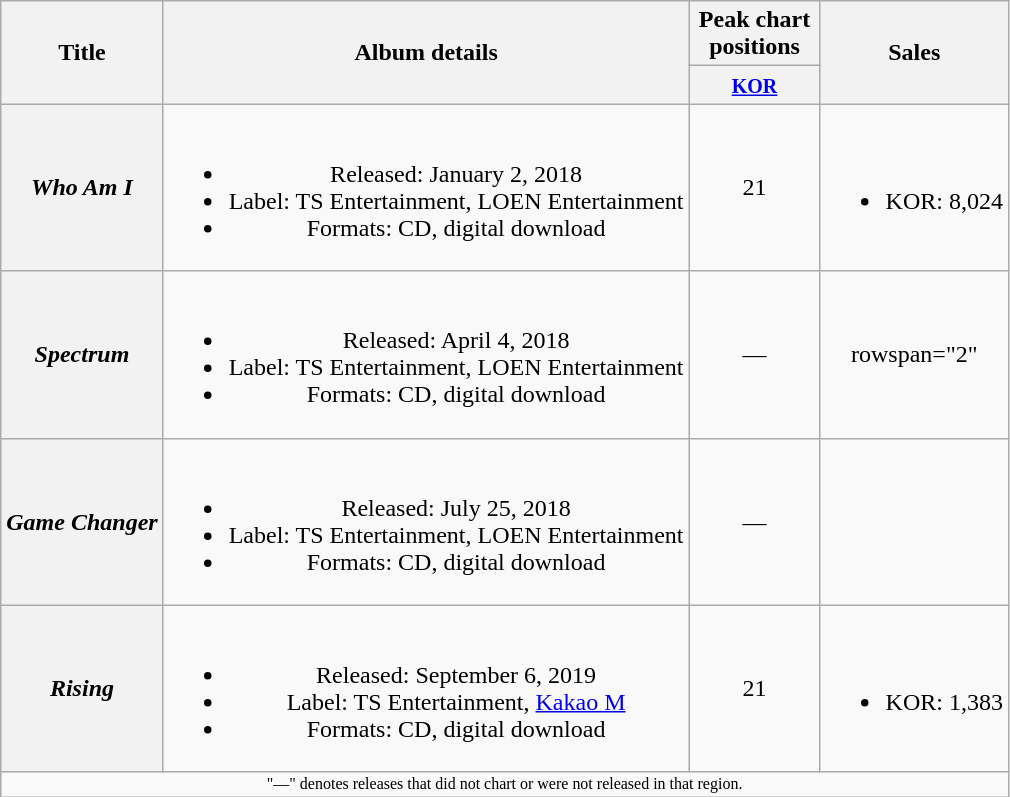<table class="wikitable plainrowheaders" style="text-align:center;">
<tr>
<th scope="col" rowspan="2">Title</th>
<th scope="col" rowspan="2">Album details</th>
<th scope="col" colspan="1" style="width:5em;">Peak chart positions</th>
<th scope="col" rowspan="2">Sales</th>
</tr>
<tr>
<th><small><a href='#'>KOR</a></small><br></th>
</tr>
<tr>
<th scope="row"><em>Who Am I</em></th>
<td><br><ul><li>Released: January 2, 2018</li><li>Label: TS Entertainment, LOEN Entertainment</li><li>Formats: CD, digital download</li></ul></td>
<td>21</td>
<td><br><ul><li>KOR: 8,024</li></ul></td>
</tr>
<tr>
<th scope="row"><em>Spectrum</em></th>
<td><br><ul><li>Released: April 4, 2018</li><li>Label: TS Entertainment, LOEN Entertainment</li><li>Formats: CD, digital download</li></ul></td>
<td>—</td>
<td>rowspan="2" </td>
</tr>
<tr>
<th scope="row"><em>Game Changer</em></th>
<td><br><ul><li>Released: July 25, 2018</li><li>Label: TS Entertainment, LOEN Entertainment</li><li>Formats: CD, digital download</li></ul></td>
<td>—</td>
</tr>
<tr>
<th scope="row"><em>Rising</em></th>
<td><br><ul><li>Released: September 6, 2019</li><li>Label: TS Entertainment, <a href='#'>Kakao M</a></li><li>Formats: CD, digital download</li></ul></td>
<td>21</td>
<td><br><ul><li>KOR: 1,383</li></ul></td>
</tr>
<tr>
<td colspan="4" style="font-size:8pt;">"—" denotes releases that did not chart or were not released in that region.</td>
</tr>
</table>
